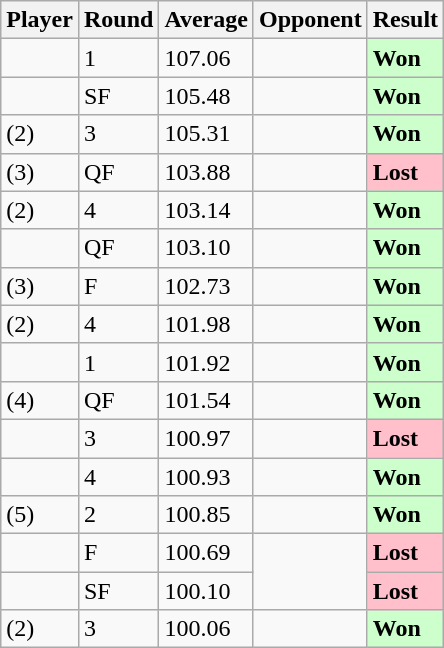<table class ="wikitable sortable">
<tr>
<th>Player</th>
<th>Round</th>
<th>Average</th>
<th>Opponent</th>
<th>Result</th>
</tr>
<tr>
<td></td>
<td>1</td>
<td>107.06</td>
<td></td>
<td style="background:#CCFFCC;"><strong>Won</strong></td>
</tr>
<tr>
<td></td>
<td>SF</td>
<td>105.48</td>
<td></td>
<td style="background:#CCFFCC;"><strong>Won</strong></td>
</tr>
<tr>
<td> (2)</td>
<td>3</td>
<td>105.31</td>
<td></td>
<td style="background:#CCFFCC;"><strong>Won</strong></td>
</tr>
<tr>
<td> (3)</td>
<td>QF</td>
<td>103.88</td>
<td></td>
<td style="background:pink;"><strong>Lost</strong></td>
</tr>
<tr>
<td> (2)</td>
<td>4</td>
<td>103.14</td>
<td></td>
<td style="background:#CCFFCC;"><strong>Won</strong></td>
</tr>
<tr>
<td></td>
<td>QF</td>
<td>103.10</td>
<td></td>
<td style="background:#CCFFCC;"><strong>Won</strong></td>
</tr>
<tr>
<td> (3)</td>
<td>F</td>
<td>102.73</td>
<td></td>
<td style="background:#CCFFCC;"><strong>Won</strong></td>
</tr>
<tr>
<td> (2)</td>
<td>4</td>
<td>101.98</td>
<td></td>
<td style="background:#CCFFCC;"><strong>Won</strong></td>
</tr>
<tr>
<td></td>
<td>1</td>
<td>101.92</td>
<td></td>
<td style="background:#CCFFCC;"><strong>Won</strong></td>
</tr>
<tr>
<td> (4)</td>
<td>QF</td>
<td>101.54</td>
<td></td>
<td style="background:#CCFFCC;"><strong>Won</strong></td>
</tr>
<tr>
<td></td>
<td>3</td>
<td>100.97</td>
<td></td>
<td style="background:pink;"><strong>Lost</strong></td>
</tr>
<tr>
<td></td>
<td>4</td>
<td>100.93</td>
<td></td>
<td style="background:#CCFFCC;"><strong>Won</strong></td>
</tr>
<tr>
<td> (5)</td>
<td>2</td>
<td>100.85</td>
<td></td>
<td style="background:#CCFFCC;"><strong>Won</strong></td>
</tr>
<tr>
<td></td>
<td>F</td>
<td>100.69</td>
<td Rowspan=2></td>
<td style="background:pink;"><strong>Lost</strong></td>
</tr>
<tr>
<td></td>
<td>SF</td>
<td>100.10</td>
<td style="background:pink;"><strong>Lost</strong></td>
</tr>
<tr>
<td> (2)</td>
<td>3</td>
<td>100.06</td>
<td></td>
<td style="background:#CCFFCC;"><strong>Won</strong></td>
</tr>
</table>
